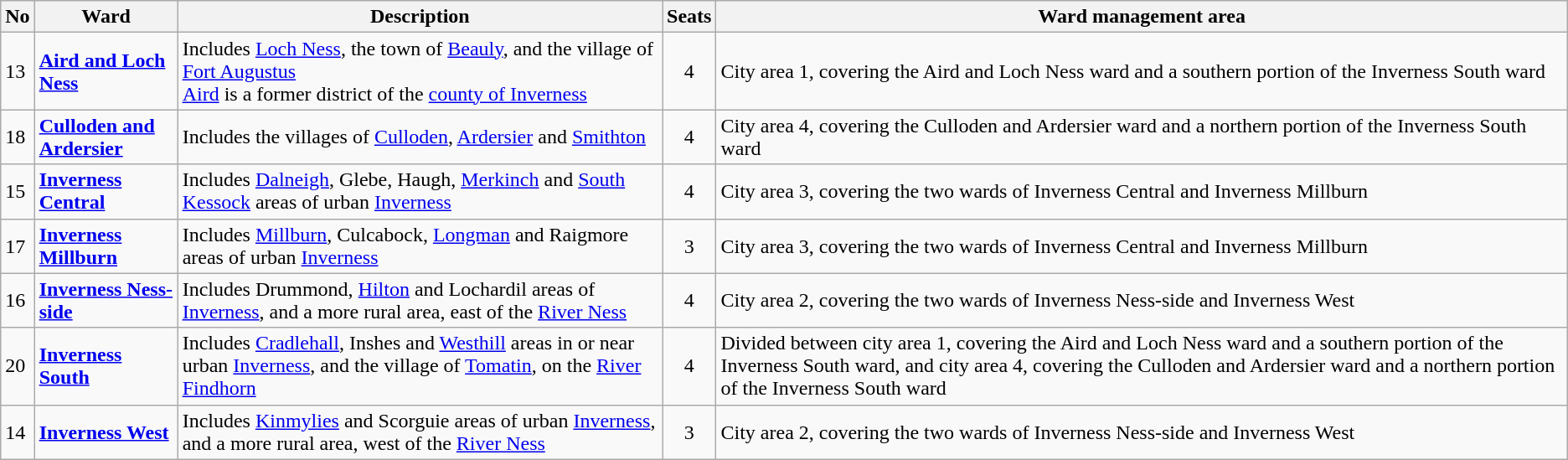<table class="wikitable">
<tr>
<th>No</th>
<th>Ward</th>
<th>Description</th>
<th>Seats</th>
<th>Ward management area</th>
</tr>
<tr>
<td>13</td>
<td><strong><a href='#'>Aird and Loch Ness</a></strong></td>
<td>Includes <a href='#'>Loch Ness</a>, the town of <a href='#'>Beauly</a>, and the village of <a href='#'>Fort Augustus</a> <br> <a href='#'>Aird</a> is a former district of the <a href='#'>county of Inverness</a></td>
<td align=center>4</td>
<td>City area 1, covering the Aird and Loch Ness ward and a southern portion of the Inverness South ward</td>
</tr>
<tr>
<td>18</td>
<td><strong><a href='#'>Culloden and Ardersier</a></strong></td>
<td>Includes the villages of <a href='#'>Culloden</a>, <a href='#'>Ardersier</a> and <a href='#'>Smithton</a></td>
<td align=center>4</td>
<td>City area 4, covering the Culloden and Ardersier ward and a northern portion of the Inverness South ward</td>
</tr>
<tr>
<td>15</td>
<td><strong><a href='#'>Inverness Central</a></strong></td>
<td>Includes <a href='#'>Dalneigh</a>, Glebe, Haugh, <a href='#'>Merkinch</a> and <a href='#'>South Kessock</a> areas of urban <a href='#'>Inverness</a></td>
<td align=center>4</td>
<td>City area 3, covering the two wards of Inverness Central and Inverness Millburn</td>
</tr>
<tr>
<td>17</td>
<td><strong><a href='#'>Inverness Millburn</a></strong></td>
<td>Includes <a href='#'>Millburn</a>, Culcabock, <a href='#'>Longman</a> and Raigmore areas of urban <a href='#'>Inverness</a></td>
<td align=center>3</td>
<td>City area 3, covering the two wards of Inverness Central and Inverness Millburn</td>
</tr>
<tr>
<td>16</td>
<td><strong><a href='#'>Inverness Ness-side</a></strong></td>
<td>Includes Drummond, <a href='#'>Hilton</a> and Lochardil areas of <a href='#'>Inverness</a>, and a more rural area, east of the <a href='#'>River Ness</a></td>
<td align=center>4</td>
<td>City area 2, covering the two wards of Inverness Ness-side and Inverness West</td>
</tr>
<tr>
<td>20</td>
<td><strong><a href='#'>Inverness South</a></strong></td>
<td>Includes <a href='#'>Cradlehall</a>, Inshes and <a href='#'>Westhill</a> areas in or near urban <a href='#'>Inverness</a>, and the village of <a href='#'>Tomatin</a>, on the <a href='#'>River Findhorn</a></td>
<td align=center>4</td>
<td>Divided between city area 1, covering the Aird and Loch Ness ward and a southern portion of the Inverness South ward, and city area 4, covering the Culloden and Ardersier ward and a northern portion of the Inverness South ward</td>
</tr>
<tr>
<td>14</td>
<td><strong><a href='#'>Inverness West</a></strong></td>
<td>Includes <a href='#'>Kinmylies</a> and Scorguie areas of urban <a href='#'>Inverness</a>, and a more rural area, west of the <a href='#'>River Ness</a></td>
<td align=center>3</td>
<td>City area 2, covering the two wards of Inverness Ness-side and Inverness West</td>
</tr>
</table>
